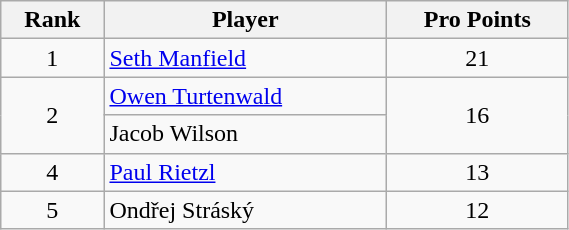<table class="wikitable" width=30%>
<tr>
<th>Rank</th>
<th>Player</th>
<th>Pro Points</th>
</tr>
<tr>
<td align=center>1</td>
<td> <a href='#'>Seth Manfield</a></td>
<td align=center>21</td>
</tr>
<tr>
<td align=center rowspan=2>2</td>
<td> <a href='#'>Owen Turtenwald</a></td>
<td align=center rowspan=2>16</td>
</tr>
<tr>
<td> Jacob Wilson</td>
</tr>
<tr>
<td align=center>4</td>
<td> <a href='#'>Paul Rietzl</a></td>
<td align=center>13</td>
</tr>
<tr>
<td align=center>5</td>
<td> Ondřej Stráský</td>
<td align=center>12</td>
</tr>
</table>
